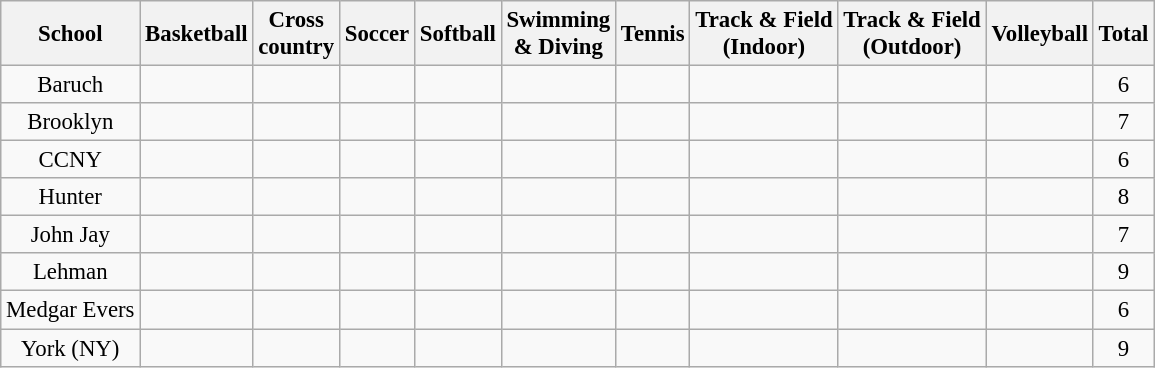<table class="wikitable" style="text-align:center; font-size:95%">
<tr>
<th>School</th>
<th>Basketball</th>
<th>Cross<br>country</th>
<th>Soccer</th>
<th>Softball</th>
<th>Swimming<br>& Diving</th>
<th>Tennis</th>
<th>Track & Field<br>(Indoor)</th>
<th>Track & Field<br>(Outdoor)</th>
<th>Volleyball</th>
<th>Total</th>
</tr>
<tr>
<td>Baruch</td>
<td></td>
<td></td>
<td></td>
<td></td>
<td></td>
<td></td>
<td></td>
<td></td>
<td></td>
<td>6</td>
</tr>
<tr>
<td>Brooklyn</td>
<td></td>
<td></td>
<td></td>
<td></td>
<td></td>
<td></td>
<td></td>
<td></td>
<td></td>
<td>7</td>
</tr>
<tr>
<td>CCNY</td>
<td></td>
<td></td>
<td></td>
<td></td>
<td></td>
<td></td>
<td></td>
<td></td>
<td></td>
<td>6</td>
</tr>
<tr>
<td>Hunter</td>
<td></td>
<td></td>
<td></td>
<td></td>
<td></td>
<td></td>
<td></td>
<td></td>
<td></td>
<td>8</td>
</tr>
<tr>
<td>John Jay</td>
<td></td>
<td></td>
<td></td>
<td></td>
<td></td>
<td></td>
<td></td>
<td></td>
<td></td>
<td>7</td>
</tr>
<tr>
<td>Lehman</td>
<td></td>
<td></td>
<td></td>
<td></td>
<td></td>
<td></td>
<td></td>
<td></td>
<td></td>
<td>9</td>
</tr>
<tr>
<td>Medgar Evers</td>
<td></td>
<td></td>
<td></td>
<td></td>
<td></td>
<td></td>
<td></td>
<td></td>
<td></td>
<td>6</td>
</tr>
<tr>
<td>York (NY)</td>
<td></td>
<td></td>
<td></td>
<td></td>
<td></td>
<td></td>
<td></td>
<td></td>
<td></td>
<td>9</td>
</tr>
</table>
